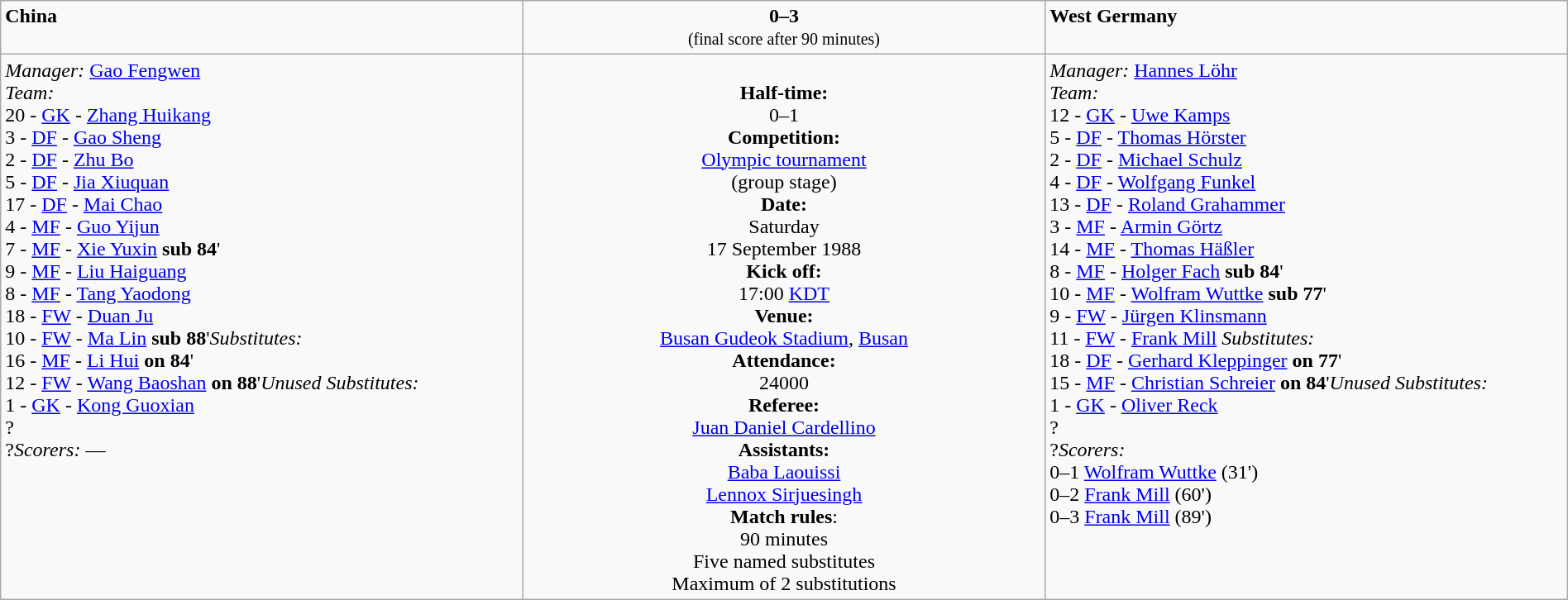<table border=0 class="wikitable" width=100%>
<tr>
<td width=33% valign=top><span> <strong>China</strong></span></td>
<td width=33% valign=top align=center><span><strong>0–3</strong></span><br><small>(final score after 90 minutes)</small></td>
<td width=33% valign=top><span>  <strong>West Germany</strong></span></td>
</tr>
<tr>
<td valign=top><em>Manager:</em>  <a href='#'>Gao Fengwen</a><br><em>Team:</em>
<br>20 - <a href='#'>GK</a> - <a href='#'>Zhang Huikang</a>
<br>3 - <a href='#'>DF</a> - <a href='#'>Gao Sheng</a>
<br>2 - <a href='#'>DF</a> - <a href='#'>Zhu Bo</a>
<br>5 - <a href='#'>DF</a> - <a href='#'>Jia Xiuquan</a>
<br>17 - <a href='#'>DF</a> - <a href='#'>Mai Chao</a> 
<br>4 - <a href='#'>MF</a> - <a href='#'>Guo Yijun</a>
<br>7 - <a href='#'>MF</a> - <a href='#'>Xie Yuxin</a> <strong>sub 84</strong>'
<br>9 - <a href='#'>MF</a> - <a href='#'>Liu Haiguang</a>
<br>8 - <a href='#'>MF</a> - <a href='#'>Tang Yaodong</a> 
<br>18 - <a href='#'>FW</a> - <a href='#'>Duan Ju</a>
<br>10 - <a href='#'>FW</a> - <a href='#'>Ma Lin</a> <strong>sub 88</strong>'<em>Substitutes:</em>
<br>16 - <a href='#'>MF</a> - <a href='#'>Li Hui</a> <strong>on 84</strong>'
<br>12 - <a href='#'>FW</a> - <a href='#'>Wang Baoshan</a> <strong>on 88</strong>'<em>Unused Substitutes:</em>
<br>1 - <a href='#'>GK</a> - <a href='#'>Kong Guoxian</a>
<br>?
<br>?<em>Scorers:</em>
—</td>
<td valign=middle align=center><br><strong>Half-time:</strong><br>0–1<br><strong>Competition:</strong><br><a href='#'>Olympic tournament</a><br> (group stage)<br><strong>Date:</strong><br>Saturday<br>17 September 1988<br><strong>Kick off:</strong><br>17:00 <a href='#'>KDT</a><br><strong>Venue:</strong><br><a href='#'>Busan Gudeok Stadium</a>, <a href='#'>Busan</a><br><strong>Attendance:</strong><br> 24000<br><strong>Referee:</strong><br><a href='#'>Juan Daniel Cardellino</a> <br><strong>Assistants:</strong><br><a href='#'>Baba Laouissi</a> <br><a href='#'>Lennox Sirjuesingh</a> <br><strong>Match rules</strong>:<br>90 minutes<br>Five named substitutes<br>Maximum of 2 substitutions
</td>
<td valign=top><em>Manager:</em>  <a href='#'>Hannes Löhr</a><br><em>Team:</em>
<br>12 - <a href='#'>GK</a> - <a href='#'>Uwe Kamps</a>
<br>5 - <a href='#'>DF</a> - <a href='#'>Thomas Hörster</a> 
<br>2 - <a href='#'>DF</a> - <a href='#'>Michael Schulz</a>
<br>4 - <a href='#'>DF</a> - <a href='#'>Wolfgang Funkel</a>
<br>13 - <a href='#'>DF</a> - <a href='#'>Roland Grahammer</a>
<br>3 - <a href='#'>MF</a> - <a href='#'>Armin Görtz</a>
<br>14 - <a href='#'>MF</a> - <a href='#'>Thomas Häßler</a>
<br>8 - <a href='#'>MF</a> - <a href='#'>Holger Fach</a> <strong>sub 84</strong>'
<br>10 - <a href='#'>MF</a> - <a href='#'>Wolfram Wuttke</a> <strong>sub 77</strong>'
<br>9 - <a href='#'>FW</a> - <a href='#'>Jürgen Klinsmann</a>
<br>11 - <a href='#'>FW</a> - <a href='#'>Frank Mill</a> <em>Substitutes:</em>
<br>18 - <a href='#'>DF</a> - <a href='#'>Gerhard Kleppinger</a> <strong>on 77</strong>'
<br>15 - <a href='#'>MF</a> - <a href='#'>Christian Schreier</a> <strong>on 84</strong>'<em>Unused Substitutes:</em>
<br>1 - <a href='#'>GK</a> - <a href='#'>Oliver Reck</a>
<br>?
<br>?<em>Scorers:</em>
<br>0–1 <a href='#'>Wolfram Wuttke</a> (31')
<br>0–2 <a href='#'>Frank Mill</a> (60')
<br>0–3 <a href='#'>Frank Mill</a> (89')</td>
</tr>
</table>
